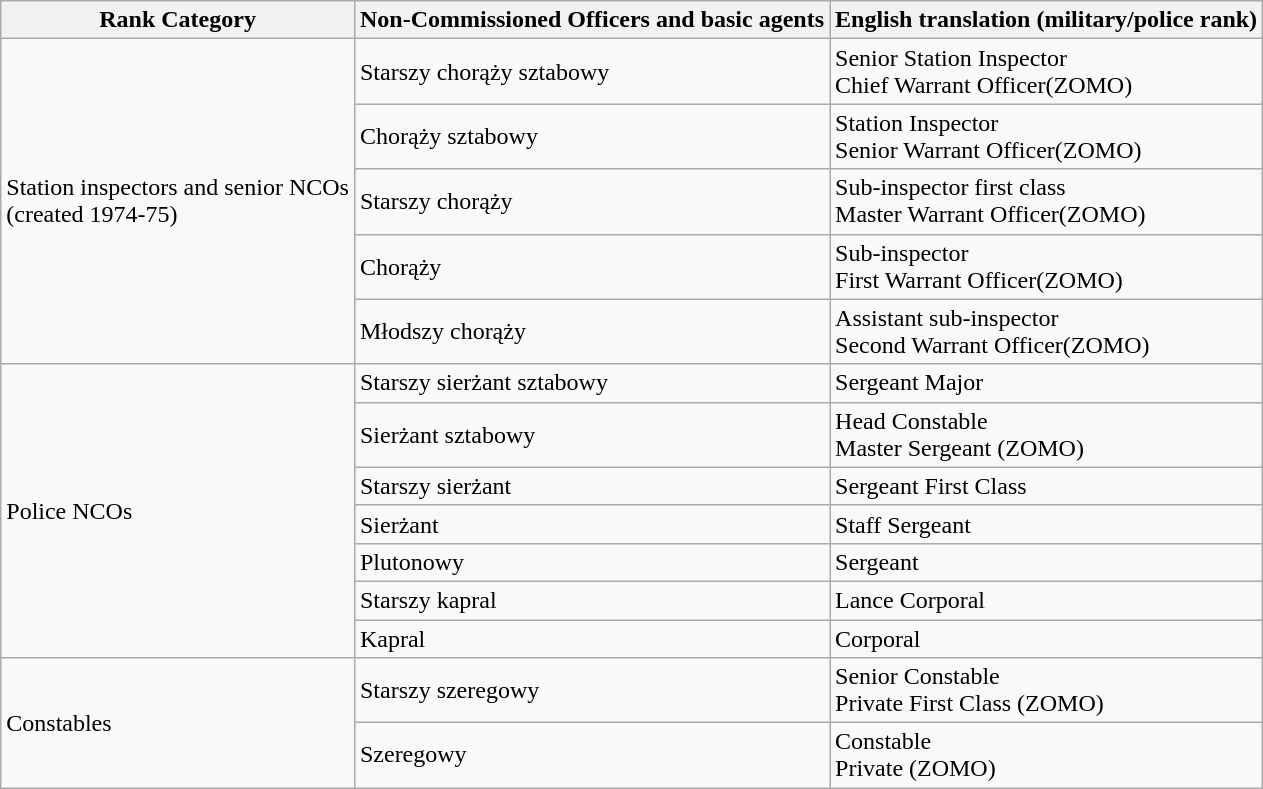<table class="wikitable" style="display: inline-table;">
<tr>
<th>Rank Category</th>
<th>Non-Commissioned Officers and basic agents</th>
<th>English translation (military/police rank)</th>
</tr>
<tr>
<td rowspan="5">Station inspectors and senior NCOs<br>(created 1974-75)</td>
<td>Starszy chorąży sztabowy</td>
<td>Senior Station Inspector<br>Chief Warrant Officer(ZOMO)</td>
</tr>
<tr>
<td>Chorąży sztabowy</td>
<td>Station Inspector<br>Senior Warrant Officer(ZOMO)</td>
</tr>
<tr>
<td>Starszy chorąży</td>
<td>Sub-inspector first class<br>Master Warrant Officer(ZOMO)</td>
</tr>
<tr>
<td>Chorąży</td>
<td>Sub-inspector<br>First Warrant Officer(ZOMO)</td>
</tr>
<tr>
<td>Młodszy chorąży</td>
<td>Assistant sub-inspector<br>Second Warrant Officer(ZOMO)</td>
</tr>
<tr>
<td rowspan="7">Police NCOs</td>
<td>Starszy sierżant sztabowy</td>
<td>Sergeant Major</td>
</tr>
<tr>
<td>Sierżant sztabowy</td>
<td>Head Constable<br>Master Sergeant (ZOMO)</td>
</tr>
<tr>
<td>Starszy sierżant</td>
<td>Sergeant First Class</td>
</tr>
<tr>
<td>Sierżant</td>
<td>Staff Sergeant</td>
</tr>
<tr>
<td>Plutonowy</td>
<td>Sergeant</td>
</tr>
<tr>
<td>Starszy kapral</td>
<td>Lance Corporal</td>
</tr>
<tr>
<td>Kapral</td>
<td>Corporal</td>
</tr>
<tr>
<td rowspan="2">Constables</td>
<td>Starszy szeregowy</td>
<td>Senior Constable<br>Private First Class (ZOMO)</td>
</tr>
<tr>
<td>Szeregowy</td>
<td>Constable<br>Private (ZOMO)</td>
</tr>
</table>
